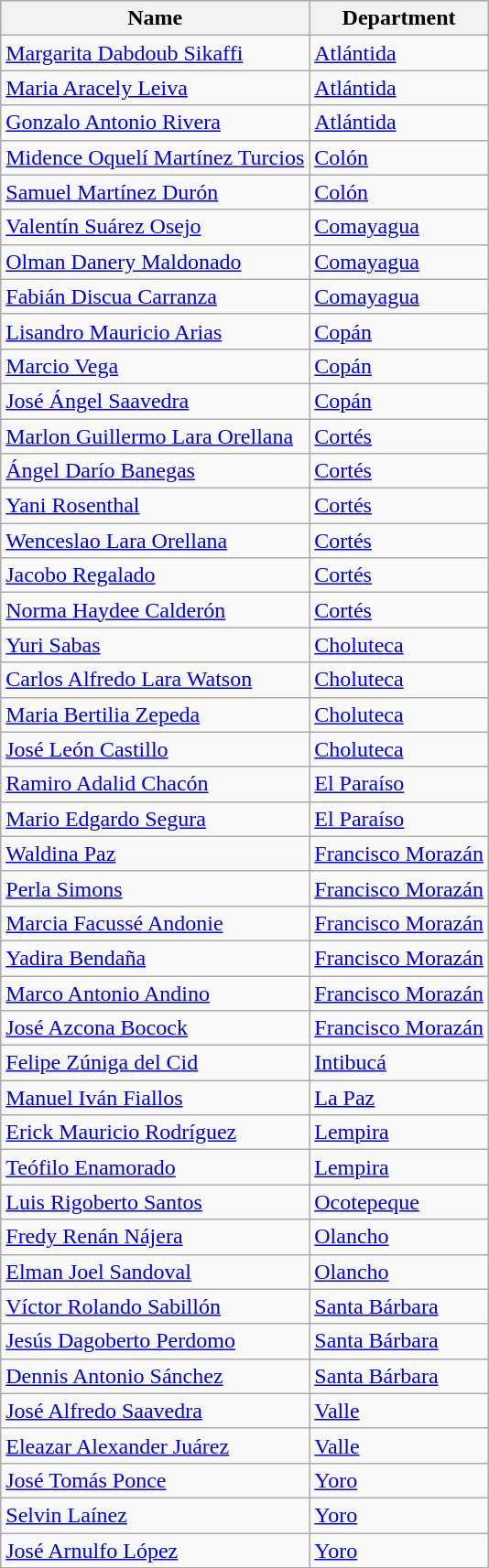<table class="wikitable sortable">
<tr>
<th>Name</th>
<th>Department</th>
</tr>
<tr>
<td><a href='#'>Margarita Dabdoub Sikaffi</a></td>
<td><a href='#'>Atlántida</a></td>
</tr>
<tr>
<td><a href='#'>Maria Aracely Leiva</a></td>
<td><a href='#'>Atlántida</a></td>
</tr>
<tr>
<td><a href='#'>Gonzalo Antonio Rivera</a></td>
<td><a href='#'>Atlántida</a></td>
</tr>
<tr>
<td><a href='#'>Midence Oquelí Martínez Turcios</a></td>
<td><a href='#'>Colón</a></td>
</tr>
<tr>
<td><a href='#'>Samuel Martínez Durón</a></td>
<td><a href='#'>Colón</a></td>
</tr>
<tr>
<td><a href='#'>Valentín Suárez Osejo</a></td>
<td><a href='#'>Comayagua</a></td>
</tr>
<tr>
<td><a href='#'>Olman Danery Maldonado</a></td>
<td><a href='#'>Comayagua</a></td>
</tr>
<tr>
<td><a href='#'>Fabián Discua Carranza</a></td>
<td><a href='#'>Comayagua</a></td>
</tr>
<tr>
<td><a href='#'>Lisandro Mauricio Arias</a></td>
<td><a href='#'>Copán</a></td>
</tr>
<tr>
<td><a href='#'>Marcio Vega</a></td>
<td><a href='#'>Copán</a></td>
</tr>
<tr>
<td><a href='#'>José Ángel Saavedra</a></td>
<td><a href='#'>Copán</a></td>
</tr>
<tr>
<td><a href='#'>Marlon Guillermo Lara Orellana</a></td>
<td><a href='#'>Cortés</a></td>
</tr>
<tr>
<td><a href='#'>Ángel Darío Banegas</a></td>
<td><a href='#'>Cortés</a></td>
</tr>
<tr>
<td><a href='#'>Yani Rosenthal</a></td>
<td><a href='#'>Cortés</a></td>
</tr>
<tr>
<td><a href='#'>Wenceslao Lara Orellana</a></td>
<td><a href='#'>Cortés</a></td>
</tr>
<tr>
<td><a href='#'>Jacobo Regalado</a></td>
<td><a href='#'>Cortés</a></td>
</tr>
<tr>
<td><a href='#'>Norma Haydee Calderón</a></td>
<td><a href='#'>Cortés</a></td>
</tr>
<tr>
<td><a href='#'>Yuri Sabas</a></td>
<td><a href='#'>Choluteca</a></td>
</tr>
<tr>
<td><a href='#'>Carlos Alfredo Lara Watson</a></td>
<td><a href='#'>Choluteca</a></td>
</tr>
<tr>
<td><a href='#'>Maria Bertilia Zepeda</a></td>
<td><a href='#'>Choluteca</a></td>
</tr>
<tr>
<td><a href='#'>José León Castillo</a></td>
<td><a href='#'>Choluteca</a></td>
</tr>
<tr>
<td><a href='#'>Ramiro Adalid Chacón</a></td>
<td><a href='#'>El Paraíso</a></td>
</tr>
<tr>
<td><a href='#'>Mario Edgardo Segura</a></td>
<td><a href='#'>El Paraíso</a></td>
</tr>
<tr>
<td><a href='#'>Waldina Paz</a></td>
<td><a href='#'>Francisco Morazán</a></td>
</tr>
<tr>
<td><a href='#'>Perla Simons</a></td>
<td><a href='#'>Francisco Morazán</a></td>
</tr>
<tr>
<td><a href='#'>Marcia Facussé Andonie</a></td>
<td><a href='#'>Francisco Morazán</a></td>
</tr>
<tr>
<td><a href='#'>Yadira Bendaña</a></td>
<td><a href='#'>Francisco Morazán</a></td>
</tr>
<tr>
<td><a href='#'>Marco Antonio Andino</a></td>
<td><a href='#'>Francisco Morazán</a></td>
</tr>
<tr>
<td><a href='#'>José Azcona Bocock</a></td>
<td><a href='#'>Francisco Morazán</a></td>
</tr>
<tr>
<td><a href='#'>Felipe Zúniga del Cid</a></td>
<td><a href='#'>Intibucá</a></td>
</tr>
<tr>
<td><a href='#'>Manuel Iván Fiallos</a></td>
<td><a href='#'>La Paz</a></td>
</tr>
<tr>
<td><a href='#'>Erick Mauricio Rodríguez</a></td>
<td><a href='#'>Lempira</a></td>
</tr>
<tr>
<td><a href='#'>Teófilo Enamorado</a></td>
<td><a href='#'>Lempira</a></td>
</tr>
<tr>
<td><a href='#'>Luis Rigoberto Santos</a></td>
<td><a href='#'>Ocotepeque</a></td>
</tr>
<tr>
<td><a href='#'>Fredy Renán Nájera</a></td>
<td><a href='#'>Olancho</a></td>
</tr>
<tr>
<td><a href='#'>Elman Joel Sandoval</a></td>
<td><a href='#'>Olancho</a></td>
</tr>
<tr>
<td><a href='#'>Víctor Rolando Sabillón</a></td>
<td><a href='#'>Santa Bárbara</a></td>
</tr>
<tr>
<td><a href='#'>Jesús Dagoberto Perdomo</a></td>
<td><a href='#'>Santa Bárbara</a></td>
</tr>
<tr>
<td><a href='#'>Dennis Antonio Sánchez</a></td>
<td><a href='#'>Santa Bárbara</a></td>
</tr>
<tr>
<td><a href='#'>José Alfredo Saavedra</a></td>
<td><a href='#'>Valle</a></td>
</tr>
<tr>
<td><a href='#'>Eleazar Alexander Juárez</a></td>
<td><a href='#'>Valle</a></td>
</tr>
<tr>
<td><a href='#'>José Tomás Ponce</a></td>
<td><a href='#'>Yoro</a></td>
</tr>
<tr>
<td><a href='#'>Selvin Laínez</a></td>
<td><a href='#'>Yoro</a></td>
</tr>
<tr>
<td><a href='#'>José Arnulfo López</a></td>
<td><a href='#'>Yoro</a></td>
</tr>
</table>
